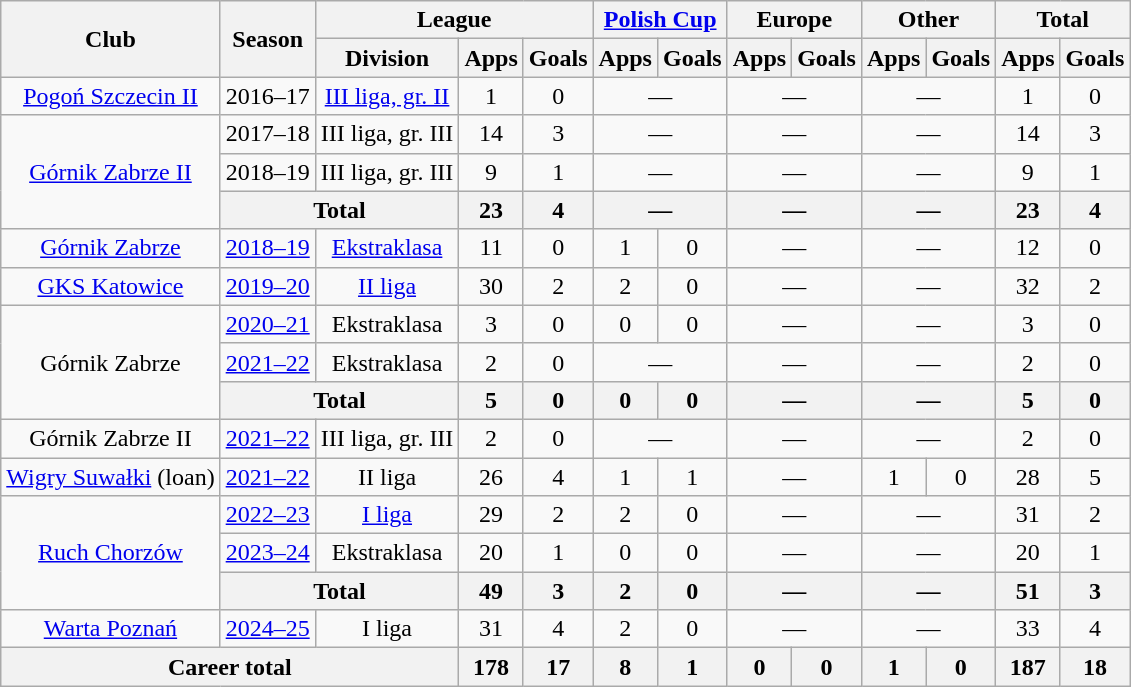<table class="wikitable" style="text-align: center;">
<tr>
<th rowspan="2">Club</th>
<th rowspan="2">Season</th>
<th colspan="3">League</th>
<th colspan="2"><a href='#'>Polish Cup</a></th>
<th colspan="2">Europe</th>
<th colspan="2">Other</th>
<th colspan="2">Total</th>
</tr>
<tr>
<th>Division</th>
<th>Apps</th>
<th>Goals</th>
<th>Apps</th>
<th>Goals</th>
<th>Apps</th>
<th>Goals</th>
<th>Apps</th>
<th>Goals</th>
<th>Apps</th>
<th>Goals</th>
</tr>
<tr>
<td><a href='#'>Pogoń Szczecin II</a></td>
<td>2016–17</td>
<td><a href='#'>III liga, gr. II</a></td>
<td>1</td>
<td>0</td>
<td colspan="2">—</td>
<td colspan="2">—</td>
<td colspan="2">—</td>
<td>1</td>
<td>0</td>
</tr>
<tr>
<td rowspan="3"><a href='#'>Górnik Zabrze II</a></td>
<td>2017–18</td>
<td>III liga, gr. III</td>
<td>14</td>
<td>3</td>
<td colspan="2">—</td>
<td colspan="2">—</td>
<td colspan="2">—</td>
<td>14</td>
<td>3</td>
</tr>
<tr>
<td>2018–19</td>
<td>III liga, gr. III</td>
<td>9</td>
<td>1</td>
<td colspan="2">—</td>
<td colspan="2">—</td>
<td colspan="2">—</td>
<td>9</td>
<td>1</td>
</tr>
<tr>
<th colspan="2">Total</th>
<th>23</th>
<th>4</th>
<th colspan="2">—</th>
<th colspan="2">—</th>
<th colspan="2">—</th>
<th>23</th>
<th>4</th>
</tr>
<tr>
<td><a href='#'>Górnik Zabrze</a></td>
<td><a href='#'>2018–19</a></td>
<td><a href='#'>Ekstraklasa</a></td>
<td>11</td>
<td>0</td>
<td>1</td>
<td>0</td>
<td colspan="2">—</td>
<td colspan="2">—</td>
<td>12</td>
<td>0</td>
</tr>
<tr>
<td><a href='#'>GKS Katowice</a></td>
<td><a href='#'>2019–20</a></td>
<td><a href='#'>II liga</a></td>
<td>30</td>
<td>2</td>
<td>2</td>
<td>0</td>
<td colspan="2">—</td>
<td colspan="2">—</td>
<td>32</td>
<td>2</td>
</tr>
<tr>
<td rowspan="3">Górnik Zabrze</td>
<td><a href='#'>2020–21</a></td>
<td>Ekstraklasa</td>
<td>3</td>
<td>0</td>
<td>0</td>
<td>0</td>
<td colspan="2">—</td>
<td colspan="2">—</td>
<td>3</td>
<td>0</td>
</tr>
<tr>
<td><a href='#'>2021–22</a></td>
<td>Ekstraklasa</td>
<td>2</td>
<td>0</td>
<td colspan="2">—</td>
<td colspan="2">—</td>
<td colspan="2">—</td>
<td>2</td>
<td>0</td>
</tr>
<tr>
<th colspan="2">Total</th>
<th>5</th>
<th>0</th>
<th>0</th>
<th>0</th>
<th colspan="2">—</th>
<th colspan="2">—</th>
<th>5</th>
<th>0</th>
</tr>
<tr>
<td>Górnik Zabrze II</td>
<td><a href='#'>2021–22</a></td>
<td>III liga, gr. III</td>
<td>2</td>
<td>0</td>
<td colspan="2">—</td>
<td colspan="2">—</td>
<td colspan="2">—</td>
<td>2</td>
<td>0</td>
</tr>
<tr>
<td><a href='#'>Wigry Suwałki</a> (loan)</td>
<td><a href='#'>2021–22</a></td>
<td>II liga</td>
<td>26</td>
<td>4</td>
<td>1</td>
<td>1</td>
<td colspan="2">—</td>
<td>1</td>
<td>0</td>
<td>28</td>
<td>5</td>
</tr>
<tr>
<td rowspan="3"><a href='#'>Ruch Chorzów</a></td>
<td><a href='#'>2022–23</a></td>
<td><a href='#'>I liga</a></td>
<td>29</td>
<td>2</td>
<td>2</td>
<td>0</td>
<td colspan="2">—</td>
<td colspan="2">—</td>
<td>31</td>
<td>2</td>
</tr>
<tr>
<td><a href='#'>2023–24</a></td>
<td>Ekstraklasa</td>
<td>20</td>
<td>1</td>
<td>0</td>
<td>0</td>
<td colspan="2">—</td>
<td colspan="2">—</td>
<td>20</td>
<td>1</td>
</tr>
<tr>
<th colspan="2">Total</th>
<th>49</th>
<th>3</th>
<th>2</th>
<th>0</th>
<th colspan="2">—</th>
<th colspan="2">—</th>
<th>51</th>
<th>3</th>
</tr>
<tr>
<td><a href='#'>Warta Poznań</a></td>
<td><a href='#'>2024–25</a></td>
<td>I liga</td>
<td>31</td>
<td>4</td>
<td>2</td>
<td>0</td>
<td colspan="2">—</td>
<td colspan="2">—</td>
<td>33</td>
<td>4</td>
</tr>
<tr>
<th colspan="3">Career total</th>
<th>178</th>
<th>17</th>
<th>8</th>
<th>1</th>
<th>0</th>
<th>0</th>
<th>1</th>
<th>0</th>
<th>187</th>
<th>18</th>
</tr>
</table>
